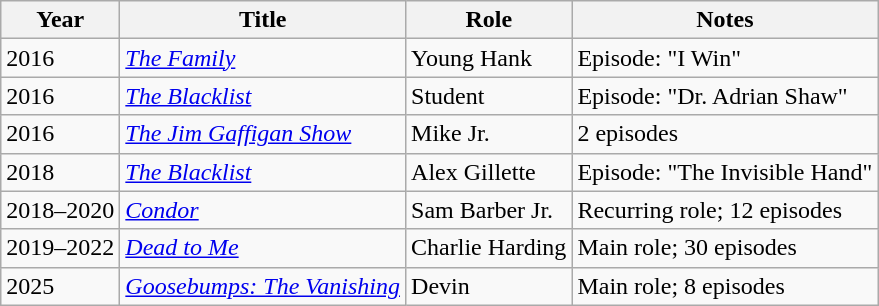<table class="wikitable sortable">
<tr>
<th>Year</th>
<th>Title</th>
<th>Role</th>
<th class="unsortable">Notes</th>
</tr>
<tr>
<td>2016</td>
<td><em><a href='#'>The Family</a></em></td>
<td>Young Hank</td>
<td>Episode: "I Win"</td>
</tr>
<tr>
<td>2016</td>
<td><em><a href='#'>The Blacklist</a></em></td>
<td>Student</td>
<td>Episode: "Dr. Adrian Shaw"</td>
</tr>
<tr>
<td>2016</td>
<td><em><a href='#'>The Jim Gaffigan Show</a></em></td>
<td>Mike Jr.</td>
<td>2 episodes</td>
</tr>
<tr>
<td>2018</td>
<td><em><a href='#'>The Blacklist</a></em></td>
<td>Alex Gillette</td>
<td>Episode: "The Invisible Hand"</td>
</tr>
<tr>
<td>2018–2020</td>
<td><em><a href='#'>Condor</a></em></td>
<td>Sam Barber Jr.</td>
<td>Recurring role; 12 episodes</td>
</tr>
<tr>
<td>2019–2022</td>
<td><em><a href='#'>Dead to Me</a></em></td>
<td>Charlie Harding</td>
<td>Main role; 30 episodes</td>
</tr>
<tr>
<td>2025</td>
<td><em><a href='#'>Goosebumps: The Vanishing</a></em></td>
<td>Devin</td>
<td>Main role; 8 episodes</td>
</tr>
</table>
